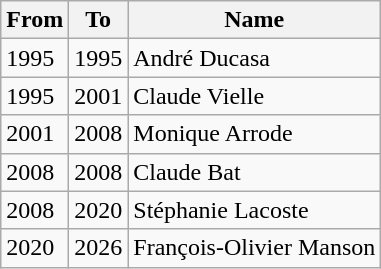<table class="wikitable">
<tr>
<th>From</th>
<th>To</th>
<th>Name</th>
</tr>
<tr>
<td>1995</td>
<td>1995</td>
<td>André Ducasa</td>
</tr>
<tr>
<td>1995</td>
<td>2001</td>
<td>Claude Vielle</td>
</tr>
<tr>
<td>2001</td>
<td>2008</td>
<td>Monique Arrode</td>
</tr>
<tr>
<td>2008</td>
<td>2008</td>
<td>Claude Bat</td>
</tr>
<tr>
<td>2008</td>
<td>2020</td>
<td>Stéphanie Lacoste</td>
</tr>
<tr>
<td>2020</td>
<td>2026</td>
<td>François-Olivier Manson</td>
</tr>
</table>
